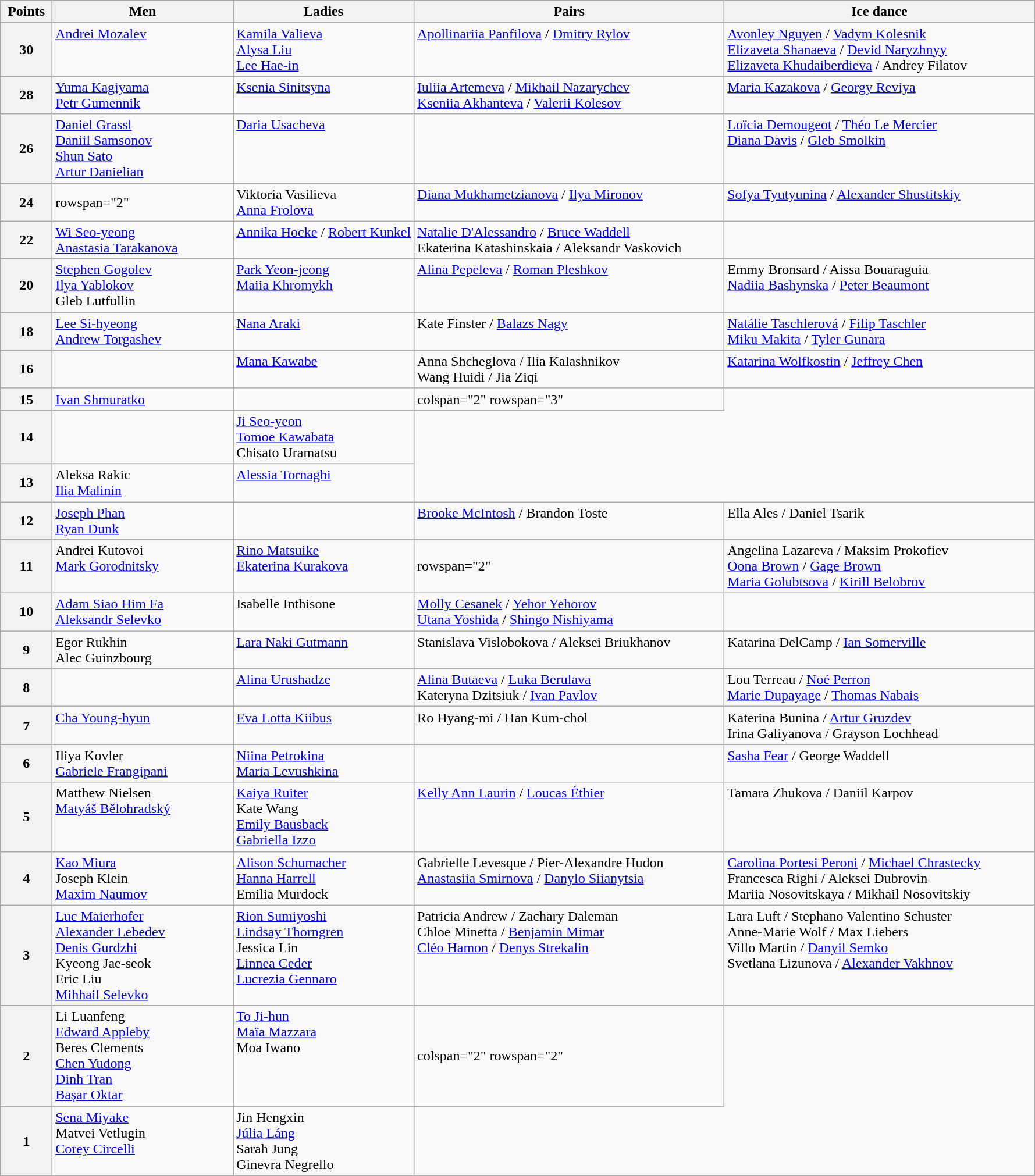<table class="wikitable">
<tr>
<th scope="col" style="width:5%">Points</th>
<th scope="col" style="width:17.5%">Men</th>
<th scope="col" style="width:17.5%">Ladies</th>
<th scope="col" style="width:30%">Pairs</th>
<th scope="col" style="width:30%">Ice dance</th>
</tr>
<tr>
<th scope="row">30</th>
<td valign="top"> <a href='#'>Andrei Mozalev</a></td>
<td valign="top"> <a href='#'>Kamila Valieva</a><br> <a href='#'>Alysa Liu</a><br> <a href='#'>Lee Hae-in</a></td>
<td valign="top"> <a href='#'>Apollinariia Panfilova</a> / <a href='#'>Dmitry Rylov</a></td>
<td valign="top"> <a href='#'>Avonley Nguyen</a> / <a href='#'>Vadym Kolesnik</a><br> <a href='#'>Elizaveta Shanaeva</a> / <a href='#'>Devid Naryzhnyy</a><br> <a href='#'>Elizaveta Khudaiberdieva</a> / Andrey Filatov</td>
</tr>
<tr>
<th scope="row">28</th>
<td valign="top"> <a href='#'>Yuma Kagiyama</a><br> <a href='#'>Petr Gumennik</a></td>
<td valign="top"> <a href='#'>Ksenia Sinitsyna</a></td>
<td valign="top"> <a href='#'>Iuliia Artemeva</a> / <a href='#'>Mikhail Nazarychev</a><br> <a href='#'>Kseniia Akhanteva</a> / <a href='#'>Valerii Kolesov</a></td>
<td valign="top"> <a href='#'>Maria Kazakova</a> / <a href='#'>Georgy Reviya</a></td>
</tr>
<tr>
<th scope="row">26</th>
<td valign="top"> <a href='#'>Daniel Grassl</a><br> <a href='#'>Daniil Samsonov</a><br> <a href='#'>Shun Sato</a><br> <a href='#'>Artur Danielian</a></td>
<td valign="top"> <a href='#'>Daria Usacheva</a></td>
<td></td>
<td valign="top"> <a href='#'>Loïcia Demougeot</a> / <a href='#'>Théo Le Mercier</a><br> <a href='#'>Diana Davis</a> / <a href='#'>Gleb Smolkin</a></td>
</tr>
<tr>
<th scope="row">24</th>
<td>rowspan="2" </td>
<td valign="top"> Viktoria Vasilieva <br>  <a href='#'>Anna Frolova</a></td>
<td valign="top"> <a href='#'>Diana Mukhametzianova</a> / <a href='#'>Ilya Mironov</a></td>
<td valign="top"> <a href='#'>Sofya Tyutyunina</a> / <a href='#'>Alexander Shustitskiy</a></td>
</tr>
<tr>
<th scope="row">22</th>
<td valign="top"> <a href='#'>Wi Seo-yeong</a><br> <a href='#'>Anastasia Tarakanova</a></td>
<td valign="top"> <a href='#'>Annika Hocke</a> / <a href='#'>Robert Kunkel</a></td>
<td valign="top"> <a href='#'>Natalie D'Alessandro</a> / <a href='#'>Bruce Waddell</a><br> Ekaterina Katashinskaia / Aleksandr Vaskovich</td>
</tr>
<tr>
<th scope="row">20</th>
<td valign="top"> <a href='#'>Stephen Gogolev</a><br> <a href='#'>Ilya Yablokov</a><br> Gleb Lutfullin</td>
<td valign="top"> <a href='#'>Park Yeon-jeong</a><br> <a href='#'>Maiia Khromykh</a></td>
<td valign="top"> <a href='#'>Alina Pepeleva</a> / <a href='#'>Roman Pleshkov</a></td>
<td valign="top"> Emmy Bronsard / Aissa Bouaraguia<br> <a href='#'>Nadiia Bashynska</a> / <a href='#'>Peter Beaumont</a></td>
</tr>
<tr>
<th scope="row">18</th>
<td valign="top"> <a href='#'>Lee Si-hyeong</a><br> <a href='#'>Andrew Torgashev</a></td>
<td valign="top"> <a href='#'>Nana Araki</a></td>
<td valign="top"> Kate Finster / <a href='#'>Balazs Nagy</a></td>
<td valign="top"> <a href='#'>Natálie Taschlerová</a> / <a href='#'>Filip Taschler</a><br> <a href='#'>Miku Makita</a> / <a href='#'>Tyler Gunara</a></td>
</tr>
<tr>
<th scope="row">16</th>
<td></td>
<td valign="top"> <a href='#'>Mana Kawabe</a></td>
<td valign="top"> Anna Shcheglova / Ilia Kalashnikov<br> Wang Huidi / Jia Ziqi</td>
<td valign="top"> <a href='#'>Katarina Wolfkostin</a> / <a href='#'>Jeffrey Chen</a></td>
</tr>
<tr>
<th scope="row">15</th>
<td valign="top"> <a href='#'>Ivan Shmuratko</a></td>
<td></td>
<td>colspan="2" rowspan="3" </td>
</tr>
<tr>
<th scope="row">14</th>
<td></td>
<td valign="top"> <a href='#'>Ji Seo-yeon</a><br> <a href='#'>Tomoe Kawabata</a><br> Chisato Uramatsu</td>
</tr>
<tr>
<th scope="row">13</th>
<td valign="top"> Aleksa Rakic<br> <a href='#'>Ilia Malinin</a></td>
<td valign="top"> <a href='#'>Alessia Tornaghi</a></td>
</tr>
<tr>
<th scope="row">12</th>
<td valign="top"> <a href='#'>Joseph Phan</a><br> <a href='#'>Ryan Dunk</a></td>
<td></td>
<td valign="top"> <a href='#'>Brooke McIntosh</a> / Brandon Toste</td>
<td valign="top"> Ella Ales / Daniel Tsarik</td>
</tr>
<tr>
<th scope="row">11</th>
<td valign="top"> Andrei Kutovoi<br> <a href='#'>Mark Gorodnitsky</a></td>
<td valign="top"> <a href='#'>Rino Matsuike</a><br> <a href='#'>Ekaterina Kurakova</a></td>
<td>rowspan="2" </td>
<td valign="top"> Angelina Lazareva / Maksim Prokofiev<br> <a href='#'>Oona Brown</a> / <a href='#'>Gage Brown</a><br> <a href='#'>Maria Golubtsova</a> / <a href='#'>Kirill Belobrov</a></td>
</tr>
<tr>
<th scope="row">10</th>
<td valign="top"> <a href='#'>Adam Siao Him Fa</a><br> <a href='#'>Aleksandr Selevko</a></td>
<td valign="top"> Isabelle Inthisone</td>
<td valign="top"> <a href='#'>Molly Cesanek</a> / <a href='#'>Yehor Yehorov</a><br> <a href='#'>Utana Yoshida</a> / <a href='#'>Shingo Nishiyama</a></td>
</tr>
<tr>
<th scope="row">9</th>
<td valign="top"> Egor Rukhin<br> Alec Guinzbourg</td>
<td valign="top"> <a href='#'>Lara Naki Gutmann</a></td>
<td valign="top"> Stanislava Vislobokova / Aleksei Briukhanov</td>
<td valign="top"> Katarina DelCamp / <a href='#'>Ian Somerville</a></td>
</tr>
<tr>
<th scope="row">8</th>
<td></td>
<td valign="top"> <a href='#'>Alina Urushadze</a></td>
<td valign="top"> <a href='#'>Alina Butaeva</a> / <a href='#'>Luka Berulava</a><br> Kateryna Dzitsiuk / <a href='#'>Ivan Pavlov</a></td>
<td valign="top"> Lou Terreau / <a href='#'>Noé Perron</a><br> <a href='#'>Marie Dupayage</a> / <a href='#'>Thomas Nabais</a></td>
</tr>
<tr>
<th scope="row">7</th>
<td valign="top"> <a href='#'>Cha Young-hyun</a></td>
<td valign="top"> <a href='#'>Eva Lotta Kiibus</a></td>
<td valign="top"> Ro Hyang-mi / Han Kum-chol</td>
<td valign="top"> Katerina Bunina / <a href='#'>Artur Gruzdev</a><br> Irina Galiyanova / Grayson Lochhead</td>
</tr>
<tr>
<th scope="row">6</th>
<td valign="top"> Iliya Kovler<br> <a href='#'>Gabriele Frangipani</a></td>
<td valign="top"> <a href='#'>Niina Petrokina</a><br> <a href='#'>Maria Levushkina</a></td>
<td></td>
<td valign="top"> <a href='#'>Sasha Fear</a> / George Waddell</td>
</tr>
<tr>
<th scope="row">5</th>
<td valign="top"> Matthew Nielsen<br> <a href='#'>Matyáš Bělohradský</a></td>
<td valign="top"> <a href='#'>Kaiya Ruiter</a><br> Kate Wang<br> <a href='#'>Emily Bausback</a><br> <a href='#'>Gabriella Izzo</a></td>
<td valign="top"> <a href='#'>Kelly Ann Laurin</a> / <a href='#'>Loucas Éthier</a></td>
<td valign="top"> Tamara Zhukova / Daniil Karpov</td>
</tr>
<tr>
<th scope="row">4</th>
<td valign="top"> <a href='#'>Kao Miura</a><br> Joseph Klein<br> <a href='#'>Maxim Naumov</a></td>
<td valign="top"> <a href='#'>Alison Schumacher</a><br> <a href='#'>Hanna Harrell</a><br> Emilia Murdock</td>
<td valign="top"> Gabrielle Levesque / Pier-Alexandre Hudon<br> <a href='#'>Anastasiia Smirnova</a> / <a href='#'>Danylo Siianytsia</a></td>
<td valign="top"> <a href='#'>Carolina Portesi Peroni</a> / <a href='#'>Michael Chrastecky</a><br> Francesca Righi / Aleksei Dubrovin<br> Mariia Nosovitskaya / Mikhail Nosovitskiy</td>
</tr>
<tr>
<th scope="row">3</th>
<td valign="top"> <a href='#'>Luc Maierhofer</a><br> <a href='#'>Alexander Lebedev</a><br> <a href='#'>Denis Gurdzhi</a><br> Kyeong Jae-seok<br> Eric Liu<br> <a href='#'>Mihhail Selevko</a></td>
<td valign="top"> <a href='#'>Rion Sumiyoshi</a><br> <a href='#'>Lindsay Thorngren</a><br> Jessica Lin<br> <a href='#'>Linnea Ceder</a><br> <a href='#'>Lucrezia Gennaro</a></td>
<td valign="top"> Patricia Andrew / Zachary Daleman<br> Chloe Minetta / <a href='#'>Benjamin Mimar</a><br> <a href='#'>Cléo Hamon</a> / <a href='#'>Denys Strekalin</a></td>
<td valign="top"> Lara Luft / Stephano Valentino Schuster<br> Anne-Marie Wolf / Max Liebers<br> Villo Martin / <a href='#'>Danyil Semko</a><br> Svetlana Lizunova / <a href='#'>Alexander Vakhnov</a></td>
</tr>
<tr>
<th scope="row">2</th>
<td valign="top"> Li Luanfeng<br> <a href='#'>Edward Appleby</a><br> Beres Clements<br> <a href='#'>Chen Yudong</a><br> <a href='#'>Dinh Tran</a><br> <a href='#'>Başar Oktar</a></td>
<td valign="top"> <a href='#'>To Ji-hun</a><br> <a href='#'>Maïa Mazzara</a><br> Moa Iwano</td>
<td>colspan="2" rowspan="2" </td>
</tr>
<tr>
<th scope="row">1</th>
<td valign="top"> <a href='#'>Sena Miyake</a><br> Matvei Vetlugin<br> <a href='#'>Corey Circelli</a></td>
<td valign="top"> Jin Hengxin<br> <a href='#'>Júlia Láng</a><br> Sarah Jung<br> Ginevra Negrello</td>
</tr>
</table>
